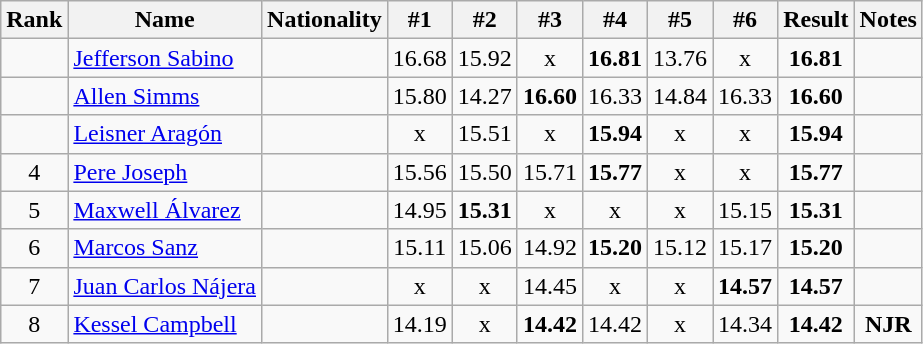<table class="wikitable sortable" style="text-align:center">
<tr>
<th>Rank</th>
<th>Name</th>
<th>Nationality</th>
<th>#1</th>
<th>#2</th>
<th>#3</th>
<th>#4</th>
<th>#5</th>
<th>#6</th>
<th>Result</th>
<th>Notes</th>
</tr>
<tr>
<td></td>
<td align=left><a href='#'>Jefferson Sabino</a></td>
<td align=left></td>
<td>16.68</td>
<td>15.92</td>
<td>x</td>
<td><strong>16.81</strong></td>
<td>13.76</td>
<td>x</td>
<td><strong>16.81</strong></td>
<td></td>
</tr>
<tr>
<td></td>
<td align=left><a href='#'>Allen Simms</a></td>
<td align=left></td>
<td>15.80</td>
<td>14.27</td>
<td><strong>16.60</strong></td>
<td>16.33</td>
<td>14.84</td>
<td>16.33</td>
<td><strong>16.60</strong></td>
<td></td>
</tr>
<tr>
<td></td>
<td align=left><a href='#'>Leisner Aragón</a></td>
<td align=left></td>
<td>x</td>
<td>15.51</td>
<td>x</td>
<td><strong>15.94</strong></td>
<td>x</td>
<td>x</td>
<td><strong>15.94</strong></td>
<td></td>
</tr>
<tr>
<td>4</td>
<td align=left><a href='#'>Pere Joseph</a></td>
<td align=left></td>
<td>15.56</td>
<td>15.50</td>
<td>15.71</td>
<td><strong>15.77</strong></td>
<td>x</td>
<td>x</td>
<td><strong>15.77</strong></td>
<td></td>
</tr>
<tr>
<td>5</td>
<td align=left><a href='#'>Maxwell Álvarez</a></td>
<td align=left></td>
<td>14.95</td>
<td><strong>15.31</strong></td>
<td>x</td>
<td>x</td>
<td>x</td>
<td>15.15</td>
<td><strong>15.31</strong></td>
<td></td>
</tr>
<tr>
<td>6</td>
<td align=left><a href='#'>Marcos Sanz</a></td>
<td align=left></td>
<td>15.11</td>
<td>15.06</td>
<td>14.92</td>
<td><strong>15.20</strong></td>
<td>15.12</td>
<td>15.17</td>
<td><strong>15.20</strong></td>
<td></td>
</tr>
<tr>
<td>7</td>
<td align=left><a href='#'>Juan Carlos Nájera</a></td>
<td align=left></td>
<td>x</td>
<td>x</td>
<td>14.45</td>
<td>x</td>
<td>x</td>
<td><strong>14.57</strong></td>
<td><strong>14.57</strong></td>
<td></td>
</tr>
<tr>
<td>8</td>
<td align=left><a href='#'>Kessel Campbell</a></td>
<td align=left></td>
<td>14.19</td>
<td>x</td>
<td><strong>14.42</strong></td>
<td>14.42</td>
<td>x</td>
<td>14.34</td>
<td><strong>14.42</strong></td>
<td><strong>NJR</strong></td>
</tr>
</table>
